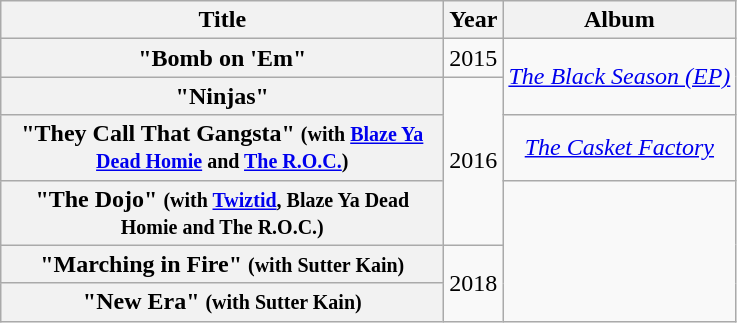<table class="wikitable plainrowheaders" style="text-align:center;">
<tr>
<th scope="col" style="width:18em;">Title</th>
<th scope="col">Year</th>
<th scope="col">Album</th>
</tr>
<tr>
<th scope="row">"Bomb on 'Em"</th>
<td>2015</td>
<td rowspan="2"><em><a href='#'>The Black Season (EP)</a></em></td>
</tr>
<tr>
<th scope="row">"Ninjas"</th>
<td rowspan="3">2016</td>
</tr>
<tr>
<th scope="row">"They Call That Gangsta" <small>(with <a href='#'>Blaze Ya Dead Homie</a> and <a href='#'>The R.O.C.</a>)</small></th>
<td><em><a href='#'>The Casket Factory</a></em></td>
</tr>
<tr>
<th scope="row">"The Dojo" <small>(with <a href='#'>Twiztid</a>, Blaze Ya Dead Homie and The R.O.C.)</small></th>
<td rowspan="3"></td>
</tr>
<tr>
<th scope="row">"Marching in Fire" <small>(with Sutter Kain)</small></th>
<td rowspan="2">2018</td>
</tr>
<tr>
<th scope="row">"New Era" <small>(with Sutter Kain)</small></th>
</tr>
</table>
